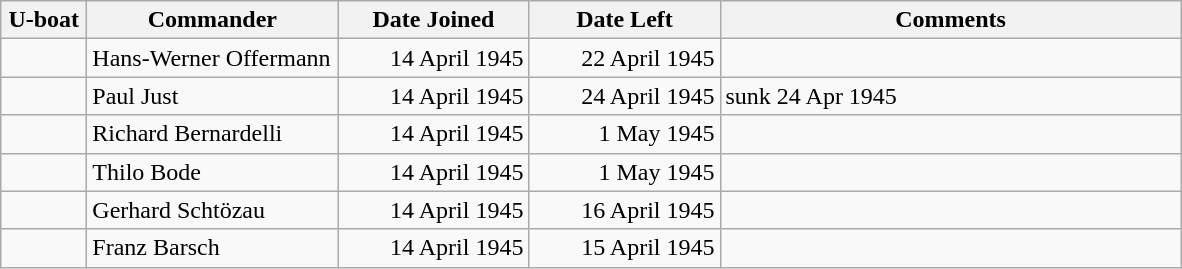<table class="wikitable">
<tr>
<th width="50px">U-boat</th>
<th width="160px">Commander</th>
<th width="120px">Date Joined</th>
<th width="120px">Date Left</th>
<th width="300px">Comments</th>
</tr>
<tr>
<td align="center"></td>
<td align="left">Hans-Werner Offermann</td>
<td align="right">14 April 1945</td>
<td align="right">22 April 1945</td>
<td align="left"></td>
</tr>
<tr>
<td align="center"></td>
<td align="left">Paul Just</td>
<td align="right">14 April 1945</td>
<td align="right">24 April 1945</td>
<td align="left"> sunk 24 Apr 1945</td>
</tr>
<tr>
<td align="center"></td>
<td align="left">Richard Bernardelli</td>
<td align="right">14 April 1945</td>
<td align="right">1 May 1945</td>
<td align="left"></td>
</tr>
<tr>
<td align="center"></td>
<td align="left">Thilo Bode</td>
<td align="right">14 April 1945</td>
<td align="right">1 May 1945</td>
<td align="left"></td>
</tr>
<tr>
<td align="center"></td>
<td align="left">Gerhard Schtözau</td>
<td align="right">14 April 1945</td>
<td align="right">16 April 1945</td>
<td align="left"></td>
</tr>
<tr>
<td align="center"></td>
<td align="left">Franz Barsch</td>
<td align="right">14 April 1945</td>
<td align="right">15 April 1945</td>
<td align="left"></td>
</tr>
</table>
